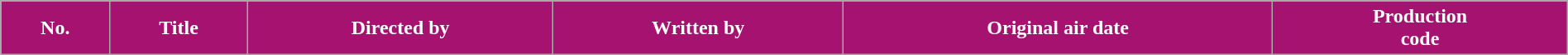<table class="wikitable plainrowheaders" style="margin: auto; width: 100%">
<tr>
<th style="background:#A61270; color:#FFFFFF;">No.</th>
<th style="background:#A61270; color:#FFFFFF;">Title</th>
<th style="background:#A61270; color:#FFFFFF;">Directed by</th>
<th style="background:#A61270; color:#FFFFFF;">Written by</th>
<th style="background:#A61270; color:#FFFFFF;">Original air date</th>
<th style="background:#A61270; color:#FFFFFF;">Production<br>code<br>











</th>
</tr>
</table>
